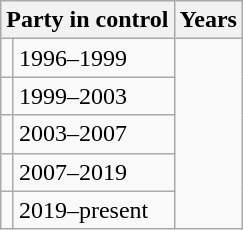<table class="wikitable">
<tr>
<th colspan="2">Party in control</th>
<th>Years</th>
</tr>
<tr>
<td></td>
<td>1996–1999</td>
</tr>
<tr>
<td></td>
<td>1999–2003</td>
</tr>
<tr>
<td></td>
<td>2003–2007</td>
</tr>
<tr>
<td></td>
<td>2007–2019</td>
</tr>
<tr>
<td></td>
<td>2019–present</td>
</tr>
</table>
